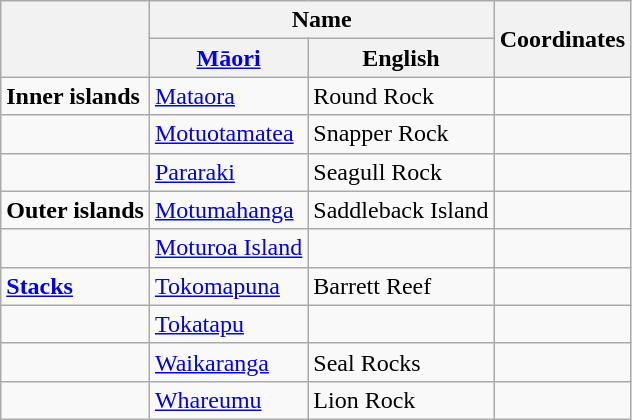<table class="wikitable">
<tr>
<th rowspan="2"></th>
<th colspan="2">Name</th>
<th rowspan="2">Coordinates</th>
</tr>
<tr>
<th><a href='#'>Māori</a></th>
<th>English</th>
</tr>
<tr>
<td><strong>Inner islands</strong></td>
<td><a href='#'>Mataora</a></td>
<td>Round Rock</td>
<td></td>
</tr>
<tr>
<td></td>
<td><a href='#'>Motuotamatea</a></td>
<td>Snapper Rock</td>
<td></td>
</tr>
<tr>
<td></td>
<td><a href='#'>Pararaki</a></td>
<td>Seagull Rock</td>
<td></td>
</tr>
<tr>
<td><strong>Outer islands</strong></td>
<td><a href='#'>Motumahanga</a></td>
<td>Saddleback Island</td>
<td></td>
</tr>
<tr>
<td></td>
<td><a href='#'>Moturoa Island</a></td>
<td></td>
<td></td>
</tr>
<tr>
<td><strong><a href='#'>Stacks</a></strong></td>
<td><a href='#'>Tokomapuna</a></td>
<td>Barrett Reef</td>
<td></td>
</tr>
<tr>
<td></td>
<td><a href='#'>Tokatapu</a></td>
<td></td>
<td></td>
</tr>
<tr>
<td></td>
<td><a href='#'>Waikaranga</a></td>
<td>Seal Rocks</td>
<td></td>
</tr>
<tr>
<td></td>
<td><a href='#'>Whareumu</a></td>
<td>Lion Rock</td>
<td></td>
</tr>
</table>
